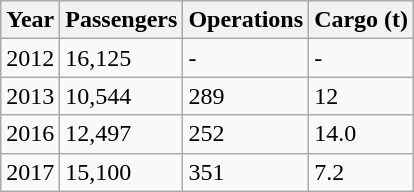<table class="wikitable">
<tr>
<th>Year</th>
<th>Passengers</th>
<th>Operations</th>
<th>Cargo (t)</th>
</tr>
<tr>
<td>2012</td>
<td>16,125</td>
<td>-</td>
<td>-</td>
</tr>
<tr>
<td>2013</td>
<td>10,544</td>
<td>289</td>
<td>12</td>
</tr>
<tr>
<td>2016</td>
<td>12,497</td>
<td>252</td>
<td>14.0</td>
</tr>
<tr>
<td>2017</td>
<td>15,100</td>
<td>351</td>
<td>7.2</td>
</tr>
</table>
